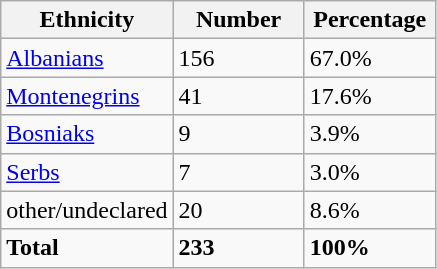<table class="wikitable">
<tr>
<th width="100px">Ethnicity</th>
<th width="80px">Number</th>
<th width="80px">Percentage</th>
</tr>
<tr>
<td><a href='#'>Albanians</a></td>
<td>156</td>
<td>67.0%</td>
</tr>
<tr>
<td><a href='#'>Montenegrins</a></td>
<td>41</td>
<td>17.6%</td>
</tr>
<tr>
<td><a href='#'>Bosniaks</a></td>
<td>9</td>
<td>3.9%</td>
</tr>
<tr>
<td><a href='#'>Serbs</a></td>
<td>7</td>
<td>3.0%</td>
</tr>
<tr>
<td>other/undeclared</td>
<td>20</td>
<td>8.6%</td>
</tr>
<tr>
<td><strong>Total</strong></td>
<td><strong>233</strong></td>
<td><strong>100%</strong></td>
</tr>
</table>
